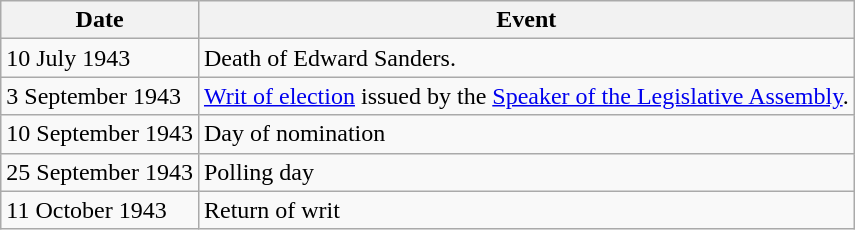<table class="wikitable">
<tr>
<th>Date</th>
<th>Event</th>
</tr>
<tr>
<td>10 July 1943</td>
<td>Death of Edward Sanders.</td>
</tr>
<tr>
<td>3 September 1943</td>
<td><a href='#'>Writ of election</a> issued by the <a href='#'>Speaker of the Legislative Assembly</a>.</td>
</tr>
<tr>
<td>10 September 1943</td>
<td>Day of nomination</td>
</tr>
<tr>
<td>25 September 1943</td>
<td>Polling day</td>
</tr>
<tr>
<td>11 October 1943</td>
<td>Return of writ</td>
</tr>
</table>
